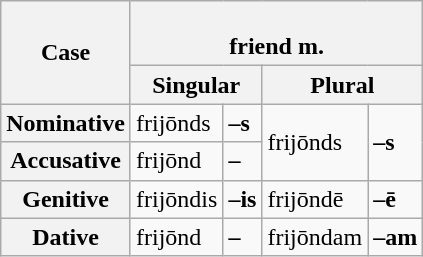<table class="wikitable">
<tr>
<th rowspan="2">Case</th>
<th colspan="4"><br> friend m.</th>
</tr>
<tr>
<th colspan="2"><strong>Singular</strong></th>
<th colspan="2"><strong>Plural</strong></th>
</tr>
<tr>
<th><strong>Nominative</strong></th>
<td>frijōnds</td>
<td><strong>–s</strong></td>
<td rowspan="2">frijōnds</td>
<td rowspan="2"><strong>–s</strong></td>
</tr>
<tr>
<th><strong>Accusative</strong></th>
<td>frijōnd</td>
<td><strong>–</strong></td>
</tr>
<tr>
<th><strong>Genitive</strong></th>
<td>frijōndis</td>
<td><strong>–is</strong></td>
<td>frijōndē</td>
<td><strong>–ē</strong></td>
</tr>
<tr>
<th><strong>Dative</strong></th>
<td>frijōnd</td>
<td><strong>–</strong></td>
<td>frijōndam</td>
<td><strong>–am</strong></td>
</tr>
</table>
